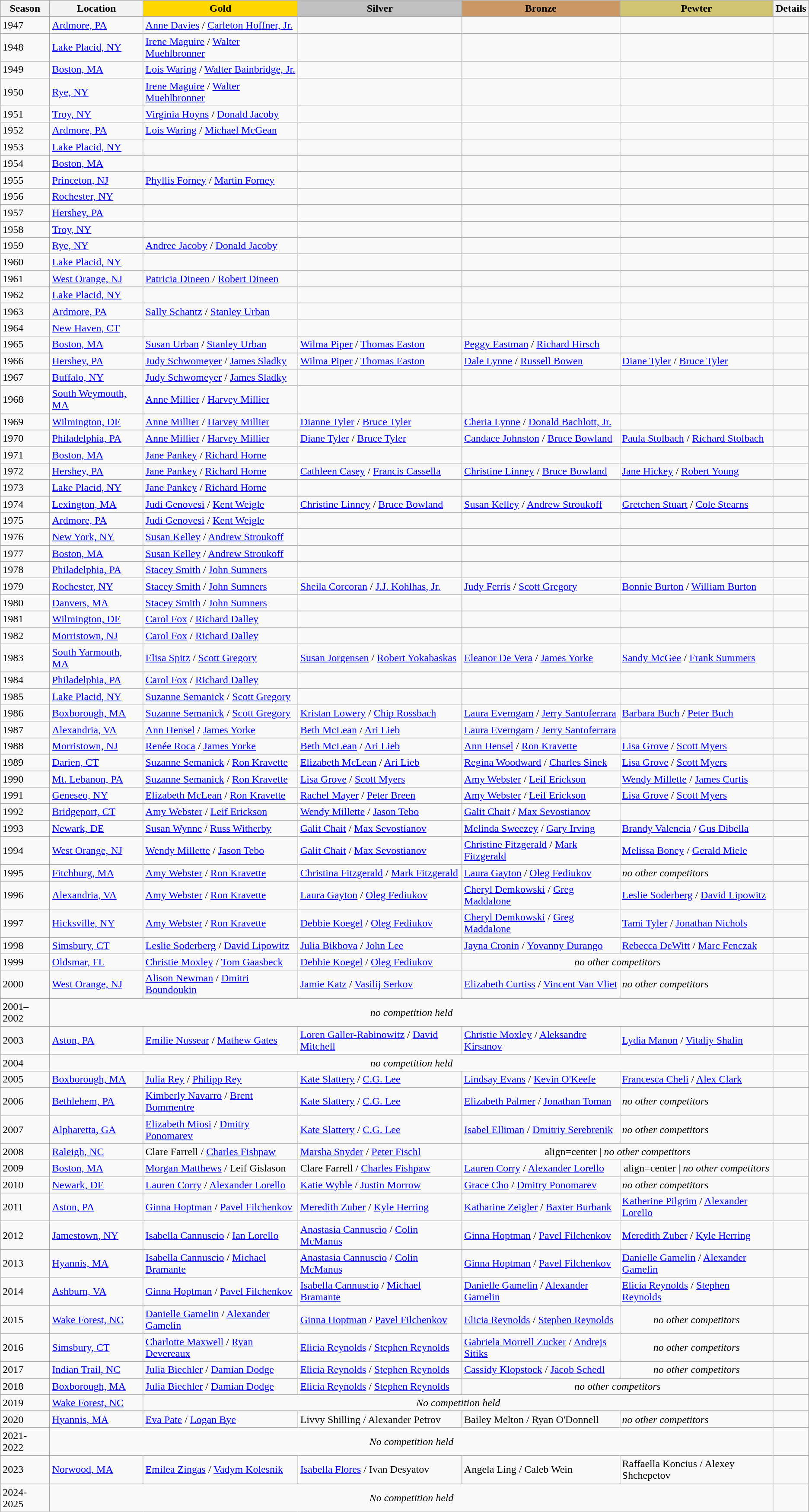<table class="wikitable">
<tr>
<th>Season</th>
<th>Location</th>
<td align=center bgcolor=gold><strong>Gold</strong></td>
<td align=center bgcolor=silver><strong>Silver</strong></td>
<td align=center bgcolor=cc9966><strong>Bronze</strong></td>
<td align=center bgcolor=d1c571><strong>Pewter</strong></td>
<th>Details</th>
</tr>
<tr>
<td>1947</td>
<td><a href='#'>Ardmore, PA</a></td>
<td><a href='#'>Anne Davies</a> / <a href='#'>Carleton Hoffner, Jr.</a></td>
<td></td>
<td></td>
<td></td>
<td></td>
</tr>
<tr>
<td>1948</td>
<td><a href='#'>Lake Placid, NY</a></td>
<td><a href='#'>Irene Maguire</a> / <a href='#'>Walter Muehlbronner</a></td>
<td></td>
<td></td>
<td></td>
<td></td>
</tr>
<tr>
<td>1949</td>
<td><a href='#'>Boston, MA</a></td>
<td><a href='#'>Lois Waring</a> / <a href='#'>Walter Bainbridge, Jr.</a></td>
<td></td>
<td></td>
<td></td>
<td></td>
</tr>
<tr>
<td>1950</td>
<td><a href='#'>Rye, NY</a></td>
<td><a href='#'>Irene Maguire</a> / <a href='#'>Walter Muehlbronner</a></td>
<td></td>
<td></td>
<td></td>
<td></td>
</tr>
<tr>
<td>1951</td>
<td><a href='#'>Troy, NY</a></td>
<td><a href='#'>Virginia Hoyns</a> / <a href='#'>Donald Jacoby</a></td>
<td></td>
<td></td>
<td></td>
<td></td>
</tr>
<tr>
<td>1952</td>
<td><a href='#'>Ardmore, PA</a></td>
<td><a href='#'>Lois Waring</a> / <a href='#'>Michael McGean</a></td>
<td></td>
<td></td>
<td></td>
<td></td>
</tr>
<tr>
<td>1953</td>
<td><a href='#'>Lake Placid, NY</a></td>
<td></td>
<td></td>
<td></td>
<td></td>
<td></td>
</tr>
<tr>
<td>1954</td>
<td><a href='#'>Boston, MA</a></td>
<td></td>
<td></td>
<td></td>
<td></td>
<td></td>
</tr>
<tr>
<td>1955</td>
<td><a href='#'>Princeton, NJ</a></td>
<td><a href='#'>Phyllis Forney</a>  / <a href='#'>Martin Forney</a></td>
<td></td>
<td></td>
<td></td>
<td></td>
</tr>
<tr>
<td>1956</td>
<td><a href='#'>Rochester, NY</a></td>
<td></td>
<td></td>
<td></td>
<td></td>
<td></td>
</tr>
<tr>
<td>1957</td>
<td><a href='#'>Hershey, PA</a></td>
<td></td>
<td></td>
<td></td>
<td></td>
<td></td>
</tr>
<tr>
<td>1958</td>
<td><a href='#'>Troy, NY</a></td>
<td></td>
<td></td>
<td></td>
<td></td>
<td></td>
</tr>
<tr>
<td>1959</td>
<td><a href='#'>Rye, NY</a></td>
<td><a href='#'>Andree Jacoby</a> / <a href='#'>Donald Jacoby</a></td>
<td></td>
<td></td>
<td></td>
<td></td>
</tr>
<tr>
<td>1960</td>
<td><a href='#'>Lake Placid, NY</a></td>
<td></td>
<td></td>
<td></td>
<td></td>
<td></td>
</tr>
<tr>
<td>1961</td>
<td><a href='#'>West Orange, NJ</a></td>
<td><a href='#'>Patricia Dineen</a> / <a href='#'>Robert Dineen</a></td>
<td></td>
<td></td>
<td></td>
<td></td>
</tr>
<tr>
<td>1962</td>
<td><a href='#'>Lake Placid, NY</a></td>
<td></td>
<td></td>
<td></td>
<td></td>
<td></td>
</tr>
<tr>
<td>1963</td>
<td><a href='#'>Ardmore, PA</a></td>
<td><a href='#'>Sally Schantz</a> / <a href='#'>Stanley Urban</a></td>
<td></td>
<td></td>
<td></td>
<td></td>
</tr>
<tr>
<td>1964</td>
<td><a href='#'>New Haven, CT</a></td>
<td></td>
<td></td>
<td></td>
<td></td>
<td></td>
</tr>
<tr>
<td>1965</td>
<td><a href='#'>Boston, MA</a></td>
<td><a href='#'>Susan Urban</a> / <a href='#'>Stanley Urban</a></td>
<td><a href='#'>Wilma Piper</a> / <a href='#'>Thomas Easton</a></td>
<td><a href='#'>Peggy Eastman</a> / <a href='#'>Richard Hirsch</a></td>
<td></td>
<td></td>
</tr>
<tr>
<td>1966</td>
<td><a href='#'>Hershey, PA</a></td>
<td><a href='#'>Judy Schwomeyer</a> / <a href='#'>James Sladky</a></td>
<td><a href='#'>Wilma Piper</a> / <a href='#'>Thomas Easton</a></td>
<td><a href='#'>Dale Lynne</a> / <a href='#'>Russell Bowen</a></td>
<td><a href='#'>Diane Tyler</a> / <a href='#'>Bruce Tyler</a></td>
<td></td>
</tr>
<tr>
<td>1967</td>
<td><a href='#'>Buffalo, NY</a></td>
<td><a href='#'>Judy Schwomeyer</a> / <a href='#'>James Sladky</a></td>
<td></td>
<td></td>
<td></td>
<td></td>
</tr>
<tr>
<td>1968</td>
<td><a href='#'>South Weymouth, MA</a></td>
<td><a href='#'>Anne Millier</a> / <a href='#'>Harvey Millier</a></td>
<td></td>
<td></td>
<td></td>
<td></td>
</tr>
<tr>
<td>1969</td>
<td><a href='#'>Wilmington, DE</a></td>
<td><a href='#'>Anne Millier</a> / <a href='#'>Harvey Millier</a></td>
<td><a href='#'>Dianne Tyler</a> / <a href='#'>Bruce Tyler</a></td>
<td><a href='#'>Cheria Lynne</a> / <a href='#'>Donald Bachlott, Jr.</a></td>
<td></td>
<td></td>
</tr>
<tr>
<td>1970</td>
<td><a href='#'>Philadelphia, PA</a></td>
<td><a href='#'>Anne Millier</a> / <a href='#'>Harvey Millier</a></td>
<td><a href='#'>Diane Tyler</a> / <a href='#'>Bruce Tyler</a></td>
<td><a href='#'>Candace Johnston</a> / <a href='#'>Bruce Bowland</a></td>
<td><a href='#'>Paula Stolbach</a> / <a href='#'>Richard Stolbach</a></td>
<td></td>
</tr>
<tr>
<td>1971</td>
<td><a href='#'>Boston, MA</a></td>
<td><a href='#'>Jane Pankey</a> / <a href='#'>Richard Horne</a></td>
<td></td>
<td></td>
<td></td>
<td></td>
</tr>
<tr>
<td>1972</td>
<td><a href='#'>Hershey, PA</a></td>
<td><a href='#'>Jane Pankey</a> / <a href='#'>Richard Horne</a></td>
<td><a href='#'>Cathleen Casey</a> / <a href='#'>Francis Cassella</a></td>
<td><a href='#'>Christine Linney</a> / <a href='#'>Bruce Bowland</a></td>
<td><a href='#'>Jane Hickey</a> / <a href='#'>Robert Young</a></td>
<td></td>
</tr>
<tr>
<td>1973</td>
<td><a href='#'>Lake Placid, NY</a></td>
<td><a href='#'>Jane Pankey</a> / <a href='#'>Richard Horne</a></td>
<td></td>
<td></td>
<td></td>
<td></td>
</tr>
<tr>
<td>1974</td>
<td><a href='#'>Lexington, MA</a></td>
<td><a href='#'>Judi Genovesi</a> / <a href='#'>Kent Weigle</a></td>
<td><a href='#'>Christine Linney</a> / <a href='#'>Bruce Bowland</a></td>
<td><a href='#'>Susan Kelley</a> / <a href='#'>Andrew Stroukoff</a></td>
<td><a href='#'>Gretchen Stuart</a> / <a href='#'>Cole Stearns</a></td>
<td></td>
</tr>
<tr>
<td>1975</td>
<td><a href='#'>Ardmore, PA</a></td>
<td><a href='#'>Judi Genovesi</a> / <a href='#'>Kent Weigle</a></td>
<td></td>
<td></td>
<td></td>
<td></td>
</tr>
<tr>
<td>1976</td>
<td><a href='#'>New York, NY</a></td>
<td><a href='#'>Susan Kelley</a> / <a href='#'>Andrew Stroukoff</a></td>
<td></td>
<td></td>
<td></td>
<td></td>
</tr>
<tr>
<td>1977</td>
<td><a href='#'>Boston, MA</a></td>
<td><a href='#'>Susan Kelley</a> / <a href='#'>Andrew Stroukoff</a></td>
<td></td>
<td></td>
<td></td>
<td></td>
</tr>
<tr>
<td>1978</td>
<td><a href='#'>Philadelphia, PA</a></td>
<td><a href='#'>Stacey Smith</a> / <a href='#'>John Sumners</a></td>
<td></td>
<td></td>
<td></td>
<td></td>
</tr>
<tr>
<td>1979</td>
<td><a href='#'>Rochester, NY</a></td>
<td><a href='#'>Stacey Smith</a> / <a href='#'>John Sumners</a></td>
<td><a href='#'>Sheila Corcoran</a> / <a href='#'>J.J. Kohlhas, Jr.</a></td>
<td><a href='#'>Judy Ferris</a> / <a href='#'>Scott Gregory</a></td>
<td><a href='#'>Bonnie Burton</a> / <a href='#'>William Burton</a></td>
<td></td>
</tr>
<tr>
<td>1980</td>
<td><a href='#'>Danvers, MA</a></td>
<td><a href='#'>Stacey Smith</a> / <a href='#'>John Sumners</a></td>
<td></td>
<td></td>
<td></td>
<td></td>
</tr>
<tr>
<td>1981</td>
<td><a href='#'>Wilmington, DE</a></td>
<td><a href='#'>Carol Fox</a> / <a href='#'>Richard Dalley</a></td>
<td></td>
<td></td>
<td></td>
<td></td>
</tr>
<tr>
<td>1982</td>
<td><a href='#'>Morristown, NJ</a></td>
<td><a href='#'>Carol Fox</a> / <a href='#'>Richard Dalley</a></td>
<td></td>
<td></td>
<td></td>
<td></td>
</tr>
<tr>
<td>1983</td>
<td><a href='#'>South Yarmouth, MA</a></td>
<td><a href='#'>Elisa Spitz</a> / <a href='#'>Scott Gregory</a></td>
<td><a href='#'>Susan Jorgensen</a> / <a href='#'>Robert Yokabaskas</a></td>
<td><a href='#'>Eleanor De Vera</a> / <a href='#'>James Yorke</a></td>
<td><a href='#'>Sandy McGee</a> / <a href='#'>Frank Summers</a></td>
<td></td>
</tr>
<tr>
<td>1984</td>
<td><a href='#'>Philadelphia, PA</a></td>
<td><a href='#'>Carol Fox</a> / <a href='#'>Richard Dalley</a></td>
<td></td>
<td></td>
<td></td>
<td></td>
</tr>
<tr>
<td>1985</td>
<td><a href='#'>Lake Placid, NY</a></td>
<td><a href='#'>Suzanne Semanick</a> / <a href='#'>Scott Gregory</a></td>
<td></td>
<td></td>
<td></td>
<td></td>
</tr>
<tr>
<td>1986</td>
<td><a href='#'>Boxborough, MA</a></td>
<td><a href='#'>Suzanne Semanick</a> / <a href='#'>Scott Gregory</a></td>
<td><a href='#'>Kristan Lowery</a> / <a href='#'>Chip Rossbach</a></td>
<td><a href='#'>Laura Everngam</a> / <a href='#'>Jerry Santoferrara</a></td>
<td><a href='#'>Barbara Buch</a> / <a href='#'>Peter Buch</a></td>
<td></td>
</tr>
<tr>
<td>1987</td>
<td><a href='#'>Alexandria, VA</a></td>
<td><a href='#'>Ann Hensel</a> / <a href='#'>James Yorke</a></td>
<td><a href='#'>Beth McLean</a> / <a href='#'>Ari Lieb</a></td>
<td><a href='#'>Laura Everngam</a> / <a href='#'>Jerry Santoferrara</a></td>
<td></td>
<td></td>
</tr>
<tr>
<td>1988</td>
<td><a href='#'>Morristown, NJ</a></td>
<td><a href='#'>Renée Roca</a> / <a href='#'>James Yorke</a></td>
<td><a href='#'>Beth McLean</a> / <a href='#'>Ari Lieb</a></td>
<td><a href='#'>Ann Hensel</a> / <a href='#'>Ron Kravette</a></td>
<td><a href='#'>Lisa Grove</a> / <a href='#'>Scott Myers</a></td>
<td></td>
</tr>
<tr>
<td>1989</td>
<td><a href='#'>Darien, CT</a></td>
<td><a href='#'>Suzanne Semanick</a> / <a href='#'>Ron Kravette</a></td>
<td><a href='#'>Elizabeth McLean</a> / <a href='#'>Ari Lieb</a></td>
<td><a href='#'>Regina Woodward</a> / <a href='#'>Charles Sinek</a></td>
<td><a href='#'>Lisa Grove</a> / <a href='#'>Scott Myers</a></td>
<td></td>
</tr>
<tr>
<td>1990</td>
<td><a href='#'>Mt. Lebanon, PA</a></td>
<td><a href='#'>Suzanne Semanick</a> / <a href='#'>Ron Kravette</a></td>
<td><a href='#'>Lisa Grove</a> / <a href='#'>Scott Myers</a></td>
<td><a href='#'>Amy Webster</a> / <a href='#'>Leif Erickson</a></td>
<td><a href='#'>Wendy Millette</a> / <a href='#'>James Curtis</a></td>
<td></td>
</tr>
<tr>
<td>1991</td>
<td><a href='#'>Geneseo, NY</a></td>
<td><a href='#'>Elizabeth McLean</a> / <a href='#'>Ron Kravette</a></td>
<td><a href='#'>Rachel Mayer</a> / <a href='#'>Peter Breen</a></td>
<td><a href='#'>Amy Webster</a> / <a href='#'>Leif Erickson</a></td>
<td><a href='#'>Lisa Grove</a> / <a href='#'>Scott Myers</a></td>
<td></td>
</tr>
<tr>
<td>1992</td>
<td><a href='#'>Bridgeport, CT</a></td>
<td><a href='#'>Amy Webster</a> / <a href='#'>Leif Erickson</a></td>
<td><a href='#'>Wendy Millette</a> / <a href='#'>Jason Tebo</a></td>
<td><a href='#'>Galit Chait</a> / <a href='#'>Max Sevostianov</a></td>
<td></td>
<td></td>
</tr>
<tr>
<td>1993</td>
<td><a href='#'>Newark, DE</a></td>
<td><a href='#'>Susan Wynne</a> / <a href='#'>Russ Witherby</a></td>
<td><a href='#'>Galit Chait</a> / <a href='#'>Max Sevostianov</a></td>
<td><a href='#'>Melinda Sweezey</a> / <a href='#'>Gary Irving</a></td>
<td><a href='#'>Brandy Valencia</a> / <a href='#'>Gus Dibella</a></td>
<td></td>
</tr>
<tr>
<td>1994</td>
<td><a href='#'>West Orange, NJ</a></td>
<td><a href='#'>Wendy Millette</a> / <a href='#'>Jason Tebo</a></td>
<td><a href='#'>Galit Chait</a> / <a href='#'>Max Sevostianov</a></td>
<td><a href='#'>Christine Fitzgerald</a> / <a href='#'>Mark Fitzgerald</a></td>
<td><a href='#'>Melissa Boney</a> / <a href='#'>Gerald Miele</a></td>
<td></td>
</tr>
<tr>
<td>1995</td>
<td><a href='#'>Fitchburg, MA</a></td>
<td><a href='#'>Amy Webster</a> / <a href='#'>Ron Kravette</a></td>
<td><a href='#'>Christina Fitzgerald</a> / <a href='#'>Mark Fitzgerald</a></td>
<td><a href='#'>Laura Gayton</a> / <a href='#'>Oleg Fediukov</a></td>
<td><em>no other competitors</em></td>
<td></td>
</tr>
<tr>
<td>1996</td>
<td><a href='#'>Alexandria, VA</a></td>
<td><a href='#'>Amy Webster</a> / <a href='#'>Ron Kravette</a></td>
<td><a href='#'>Laura Gayton</a> / <a href='#'>Oleg Fediukov</a></td>
<td><a href='#'>Cheryl Demkowski</a> / <a href='#'>Greg Maddalone</a></td>
<td><a href='#'>Leslie Soderberg</a> / <a href='#'>David Lipowitz</a></td>
<td></td>
</tr>
<tr>
<td>1997</td>
<td><a href='#'>Hicksville, NY</a></td>
<td><a href='#'>Amy Webster</a> / <a href='#'>Ron Kravette</a></td>
<td><a href='#'>Debbie Koegel</a> / <a href='#'>Oleg Fediukov</a></td>
<td><a href='#'>Cheryl Demkowski</a> / <a href='#'>Greg Maddalone</a></td>
<td><a href='#'>Tami Tyler</a> / <a href='#'>Jonathan Nichols</a></td>
<td></td>
</tr>
<tr>
<td>1998</td>
<td><a href='#'>Simsbury, CT</a></td>
<td><a href='#'>Leslie Soderberg</a> / <a href='#'>David Lipowitz</a></td>
<td><a href='#'>Julia Bikbova</a> / <a href='#'>John Lee</a></td>
<td><a href='#'>Jayna Cronin</a> / <a href='#'>Yovanny Durango</a></td>
<td><a href='#'>Rebecca DeWitt</a> / <a href='#'>Marc Fenczak</a></td>
<td></td>
</tr>
<tr>
<td>1999</td>
<td><a href='#'>Oldsmar, FL</a></td>
<td><a href='#'>Christie Moxley</a> / <a href='#'>Tom Gaasbeck</a></td>
<td><a href='#'>Debbie Koegel</a> / <a href='#'>Oleg Fediukov</a></td>
<td colspan=2 align=center><em>no other competitors</em></td>
<td></td>
</tr>
<tr>
<td>2000</td>
<td><a href='#'>West Orange, NJ</a></td>
<td><a href='#'>Alison Newman</a> / <a href='#'>Dmitri Boundoukin</a></td>
<td><a href='#'>Jamie Katz</a> / <a href='#'>Vasilij Serkov</a></td>
<td><a href='#'>Elizabeth Curtiss</a> / <a href='#'>Vincent Van Vliet</a></td>
<td><em>no other competitors</em></td>
<td></td>
</tr>
<tr>
<td>2001–2002</td>
<td colspan=5 align=center><em>no competition held</em></td>
<td></td>
</tr>
<tr>
<td>2003</td>
<td><a href='#'>Aston, PA</a></td>
<td><a href='#'>Emilie Nussear</a> / <a href='#'>Mathew Gates</a></td>
<td><a href='#'>Loren Galler-Rabinowitz</a> / <a href='#'>David Mitchell</a></td>
<td><a href='#'>Christie Moxley</a> / <a href='#'>Aleksandre Kirsanov</a></td>
<td><a href='#'>Lydia Manon</a> / <a href='#'>Vitaliy Shalin</a></td>
<td></td>
</tr>
<tr>
<td>2004</td>
<td colspan=5 align=center><em>no competition held</em></td>
<td></td>
</tr>
<tr>
<td>2005</td>
<td><a href='#'>Boxborough, MA</a></td>
<td><a href='#'>Julia Rey</a> / <a href='#'>Philipp Rey</a></td>
<td><a href='#'>Kate Slattery</a> / <a href='#'>C.G. Lee</a></td>
<td><a href='#'>Lindsay Evans</a> / <a href='#'>Kevin O'Keefe</a></td>
<td><a href='#'>Francesca Cheli</a> / <a href='#'>Alex Clark</a></td>
<td></td>
</tr>
<tr>
<td>2006</td>
<td><a href='#'>Bethlehem, PA</a></td>
<td><a href='#'>Kimberly Navarro</a> / <a href='#'>Brent Bommentre</a></td>
<td><a href='#'>Kate Slattery</a> / <a href='#'>C.G. Lee</a></td>
<td><a href='#'>Elizabeth Palmer</a> / <a href='#'>Jonathan Toman</a></td>
<td><em>no other competitors</em></td>
<td></td>
</tr>
<tr>
<td>2007</td>
<td><a href='#'>Alpharetta, GA</a></td>
<td><a href='#'>Elizabeth Miosi</a> / <a href='#'>Dmitry Ponomarev</a></td>
<td><a href='#'>Kate Slattery</a> / <a href='#'>C.G. Lee</a></td>
<td><a href='#'>Isabel Elliman</a> / <a href='#'>Dmitriy Serebrenik</a></td>
<td><em>no other competitors</em></td>
<td></td>
</tr>
<tr>
<td>2008</td>
<td><a href='#'>Raleigh, NC</a></td>
<td>Clare Farrell / <a href='#'>Charles Fishpaw</a></td>
<td><a href='#'>Marsha Snyder</a> / <a href='#'>Peter Fischl</a></td>
<td colspan=2 align=center>align=center | <em>no other competitors</em></td>
<td></td>
</tr>
<tr>
<td>2009</td>
<td><a href='#'>Boston, MA</a></td>
<td><a href='#'>Morgan Matthews</a> / Leif Gislason</td>
<td>Clare Farrell / <a href='#'>Charles Fishpaw</a></td>
<td><a href='#'>Lauren Corry</a> / <a href='#'>Alexander Lorello</a></td>
<td colspan=1 align=center>align=center | <em>no other competitors</em></td>
<td></td>
</tr>
<tr>
<td>2010</td>
<td><a href='#'>Newark, DE</a></td>
<td><a href='#'>Lauren Corry</a> / <a href='#'>Alexander Lorello</a></td>
<td><a href='#'>Katie Wyble</a> / <a href='#'>Justin Morrow</a></td>
<td><a href='#'>Grace Cho</a> / <a href='#'>Dmitry Ponomarev</a></td>
<td><em>no other competitors</em></td>
<td></td>
</tr>
<tr>
<td>2011</td>
<td><a href='#'>Aston, PA</a></td>
<td><a href='#'>Ginna Hoptman</a> / <a href='#'>Pavel Filchenkov</a></td>
<td><a href='#'>Meredith Zuber</a> / <a href='#'>Kyle Herring</a></td>
<td><a href='#'>Katharine Zeigler</a> / <a href='#'>Baxter Burbank</a></td>
<td><a href='#'>Katherine Pilgrim</a> / <a href='#'>Alexander Lorello</a></td>
<td></td>
</tr>
<tr>
<td>2012</td>
<td><a href='#'>Jamestown, NY</a></td>
<td><a href='#'>Isabella Cannuscio</a> / <a href='#'>Ian Lorello</a></td>
<td><a href='#'>Anastasia Cannuscio</a> / <a href='#'>Colin McManus</a></td>
<td><a href='#'>Ginna Hoptman</a> / <a href='#'>Pavel Filchenkov</a></td>
<td><a href='#'>Meredith Zuber</a> / <a href='#'>Kyle Herring</a></td>
<td></td>
</tr>
<tr>
<td>2013</td>
<td><a href='#'>Hyannis, MA</a></td>
<td><a href='#'>Isabella Cannuscio</a> / <a href='#'>Michael Bramante</a></td>
<td><a href='#'>Anastasia Cannuscio</a> / <a href='#'>Colin McManus</a></td>
<td><a href='#'>Ginna Hoptman</a> / <a href='#'>Pavel Filchenkov</a></td>
<td><a href='#'>Danielle Gamelin</a> / <a href='#'>Alexander Gamelin</a></td>
<td></td>
</tr>
<tr>
<td>2014</td>
<td><a href='#'>Ashburn, VA</a></td>
<td><a href='#'>Ginna Hoptman</a> / <a href='#'>Pavel Filchenkov</a></td>
<td><a href='#'>Isabella Cannuscio</a> / <a href='#'>Michael Bramante</a></td>
<td><a href='#'>Danielle Gamelin</a> / <a href='#'>Alexander Gamelin</a></td>
<td><a href='#'>Elicia Reynolds</a> / <a href='#'>Stephen Reynolds</a></td>
<td></td>
</tr>
<tr>
<td>2015</td>
<td><a href='#'>Wake Forest, NC</a></td>
<td><a href='#'>Danielle Gamelin</a> / <a href='#'>Alexander Gamelin</a></td>
<td><a href='#'>Ginna Hoptman</a> / <a href='#'>Pavel Filchenkov</a></td>
<td><a href='#'>Elicia Reynolds</a> / <a href='#'>Stephen Reynolds</a></td>
<td colspan=1 align=center><em>no other competitors</em></td>
<td></td>
</tr>
<tr>
<td>2016</td>
<td><a href='#'>Simsbury, CT</a></td>
<td><a href='#'>Charlotte Maxwell</a> / <a href='#'>Ryan Devereaux</a></td>
<td><a href='#'>Elicia Reynolds</a> / <a href='#'>Stephen Reynolds</a></td>
<td><a href='#'>Gabriela Morrell Zucker</a> / <a href='#'>Andrejs Sitiks</a></td>
<td align=center><em>no other competitors</em></td>
<td></td>
</tr>
<tr>
<td>2017</td>
<td><a href='#'>Indian Trail, NC</a></td>
<td><a href='#'>Julia Biechler</a> / <a href='#'>Damian Dodge</a></td>
<td><a href='#'>Elicia Reynolds</a> / <a href='#'>Stephen Reynolds</a></td>
<td><a href='#'>Cassidy Klopstock</a> / <a href='#'>Jacob Schedl</a></td>
<td align=center><em>no other competitors</em></td>
<td></td>
</tr>
<tr>
<td>2018</td>
<td><a href='#'>Boxborough, MA</a></td>
<td><a href='#'>Julia Biechler</a> / <a href='#'>Damian Dodge</a></td>
<td><a href='#'>Elicia Reynolds</a> / <a href='#'>Stephen Reynolds</a></td>
<td colspan=2 align=center><em>no other competitors</em></td>
<td></td>
</tr>
<tr>
<td>2019</td>
<td><a href='#'>Wake Forest, NC</a></td>
<td colspan="4" align="center"><em>No competition held</em></td>
<td></td>
</tr>
<tr>
<td>2020</td>
<td><a href='#'>Hyannis, MA</a></td>
<td><a href='#'>Eva Pate</a> / <a href='#'>Logan Bye</a></td>
<td>Livvy Shilling / Alexander Petrov</td>
<td>Bailey Melton / Ryan O'Donnell</td>
<td><em>no other competitors</em></td>
<td></td>
</tr>
<tr>
<td>2021-<br>2022</td>
<td colspan="5" align="center"><em>No competition held</em></td>
<td></td>
</tr>
<tr>
<td>2023</td>
<td><a href='#'>Norwood, MA</a></td>
<td><a href='#'>Emilea Zingas</a> / <a href='#'>Vadym Kolesnik</a></td>
<td><a href='#'>Isabella Flores</a> / Ivan Desyatov</td>
<td>Angela Ling / Caleb Wein</td>
<td>Raffaella Koncius / Alexey Shchepetov</td>
<td></td>
</tr>
<tr>
<td>2024-<br>2025</td>
<td colspan=5 align=center><em>No competition held</em></td>
<td></td>
</tr>
</table>
